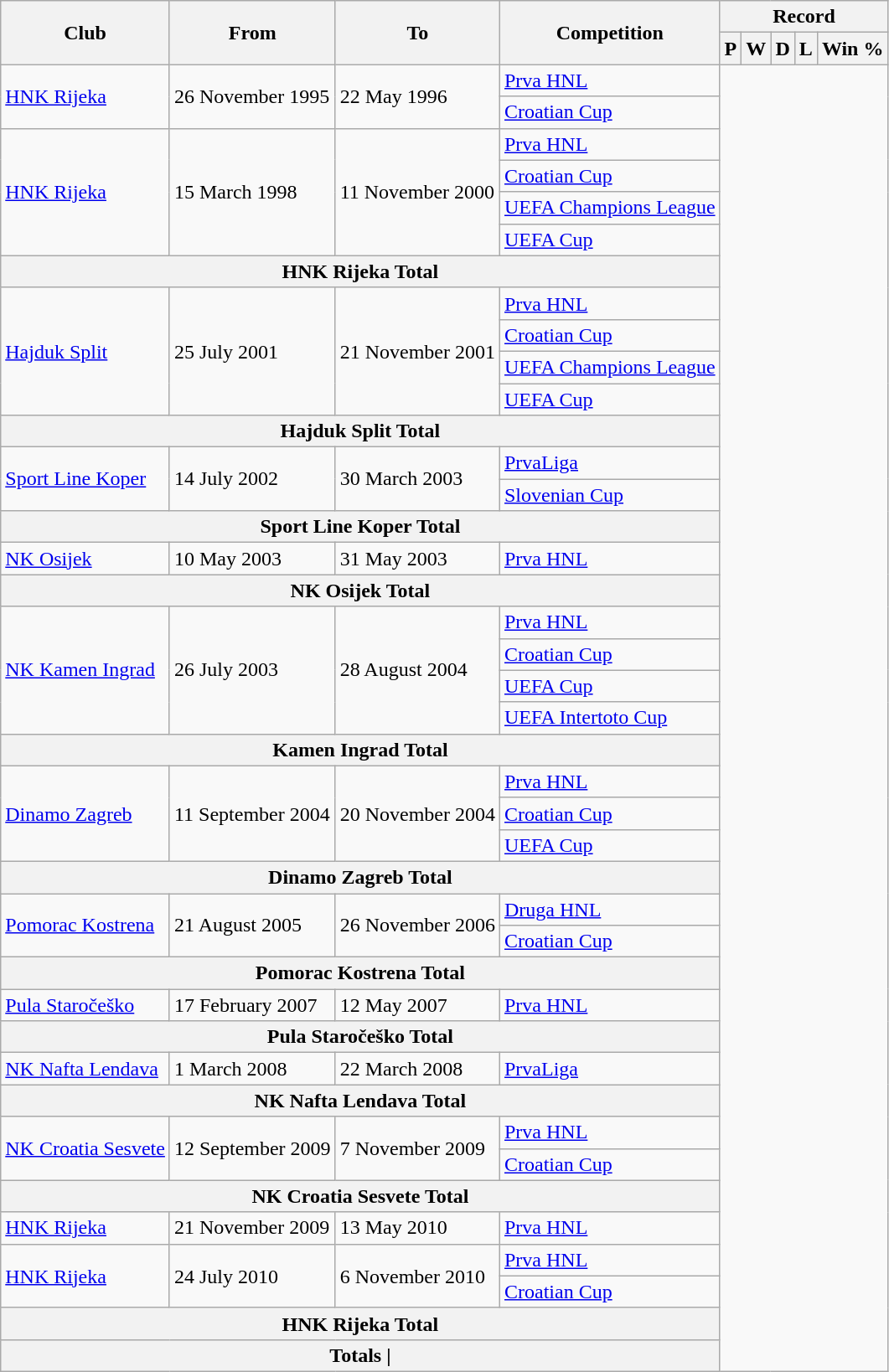<table class="wikitable" style="text-align: center">
<tr>
<th rowspan=2>Club</th>
<th rowspan=2>From</th>
<th rowspan=2>To</th>
<th rowspan=2>Competition</th>
<th colspan=5>Record</th>
</tr>
<tr>
<th>P</th>
<th>W</th>
<th>D</th>
<th>L</th>
<th>Win %</th>
</tr>
<tr>
<td rowspan=2 align=left><a href='#'>HNK Rijeka</a></td>
<td rowspan=2 align=left>26 November 1995</td>
<td rowspan=2 align=left>22 May 1996</td>
<td align=left><a href='#'>Prva HNL</a><br></td>
</tr>
<tr>
<td align=left><a href='#'>Croatian Cup</a><br></td>
</tr>
<tr>
<td rowspan=4 align=left><a href='#'>HNK Rijeka</a></td>
<td rowspan=4 align=left>15 March 1998</td>
<td rowspan=4 align=left>11 November 2000</td>
<td align=left><a href='#'>Prva HNL</a><br></td>
</tr>
<tr>
<td align=left><a href='#'>Croatian Cup</a><br></td>
</tr>
<tr>
<td align=left><a href='#'>UEFA Champions League</a><br></td>
</tr>
<tr>
<td align=left><a href='#'>UEFA Cup</a><br></td>
</tr>
<tr>
<th colspan="4">HNK Rijeka Total<br></th>
</tr>
<tr>
<td rowspan=4 align=left><a href='#'>Hajduk Split</a></td>
<td rowspan=4 align=left>25 July 2001</td>
<td rowspan=4 align=left>21 November 2001</td>
<td align=left><a href='#'>Prva HNL</a><br></td>
</tr>
<tr>
<td align=left><a href='#'>Croatian Cup</a><br></td>
</tr>
<tr>
<td align=left><a href='#'>UEFA Champions League</a><br></td>
</tr>
<tr>
<td align=left><a href='#'>UEFA Cup</a><br></td>
</tr>
<tr>
<th colspan="4">Hajduk Split Total<br></th>
</tr>
<tr>
<td rowspan=2 align=left><a href='#'>Sport Line Koper</a></td>
<td rowspan=2 align=left>14 July 2002</td>
<td rowspan=2 align=left>30 March 2003</td>
<td align=left><a href='#'>PrvaLiga</a><br></td>
</tr>
<tr>
<td align=left><a href='#'>Slovenian Cup</a><br></td>
</tr>
<tr>
<th colspan="4">Sport Line Koper Total<br></th>
</tr>
<tr>
<td rowspan=1 align=left><a href='#'>NK Osijek</a></td>
<td rowspan=1 align=left>10 May 2003</td>
<td rowspan=1 align=left>31 May 2003</td>
<td align=left><a href='#'>Prva HNL</a><br></td>
</tr>
<tr>
<th colspan="4">NK Osijek Total<br></th>
</tr>
<tr>
<td rowspan=4 align=left><a href='#'>NK Kamen Ingrad</a></td>
<td rowspan=4 align=left>26 July 2003</td>
<td rowspan=4 align=left>28 August 2004</td>
<td align=left><a href='#'>Prva HNL</a><br></td>
</tr>
<tr>
<td align=left><a href='#'>Croatian Cup</a><br></td>
</tr>
<tr>
<td align=left><a href='#'>UEFA Cup</a><br></td>
</tr>
<tr>
<td align=left><a href='#'>UEFA Intertoto Cup</a><br></td>
</tr>
<tr>
<th colspan="4">Kamen Ingrad Total<br></th>
</tr>
<tr>
<td rowspan=3 align=left><a href='#'>Dinamo Zagreb</a></td>
<td rowspan=3 align=left>11 September 2004</td>
<td rowspan=3 align=left>20 November 2004</td>
<td align=left><a href='#'>Prva HNL</a><br></td>
</tr>
<tr>
<td align=left><a href='#'>Croatian Cup</a><br></td>
</tr>
<tr>
<td align=left><a href='#'>UEFA Cup</a><br></td>
</tr>
<tr>
<th colspan="4">Dinamo Zagreb Total<br></th>
</tr>
<tr>
<td rowspan=2 align=left><a href='#'>Pomorac Kostrena</a></td>
<td rowspan=2 align=left>21 August 2005</td>
<td rowspan=2 align=left>26 November 2006</td>
<td align=left><a href='#'>Druga HNL</a><br></td>
</tr>
<tr>
<td align=left><a href='#'>Croatian Cup</a><br></td>
</tr>
<tr>
<th colspan="4">Pomorac Kostrena Total<br></th>
</tr>
<tr>
<td rowspan=1 align=left><a href='#'>Pula Staročeško</a></td>
<td rowspan=1 align=left>17 February 2007</td>
<td rowspan=1 align=left>12 May 2007</td>
<td align=left><a href='#'>Prva HNL</a><br></td>
</tr>
<tr>
<th colspan="4">Pula Staročeško Total<br></th>
</tr>
<tr>
<td rowspan=1 align=left><a href='#'>NK Nafta Lendava</a></td>
<td rowspan=1 align=left>1 March 2008</td>
<td rowspan=1 align=left>22 March 2008</td>
<td align=left><a href='#'>PrvaLiga</a><br></td>
</tr>
<tr>
<th colspan="4">NK Nafta Lendava Total<br></th>
</tr>
<tr>
<td rowspan=2 align=left><a href='#'>NK Croatia Sesvete</a></td>
<td rowspan=2 align=left>12 September 2009</td>
<td rowspan=2 align=left>7 November 2009</td>
<td align=left><a href='#'>Prva HNL</a><br></td>
</tr>
<tr>
<td align=left><a href='#'>Croatian Cup</a><br></td>
</tr>
<tr>
<th colspan="4">NK Croatia Sesvete Total<br></th>
</tr>
<tr>
<td rowspan=1 align=left><a href='#'>HNK Rijeka</a></td>
<td rowspan=1 align=left>21 November 2009</td>
<td rowspan=1 align=left>13 May 2010</td>
<td align=left><a href='#'>Prva HNL</a><br></td>
</tr>
<tr>
<td rowspan=2 align=left><a href='#'>HNK Rijeka</a></td>
<td rowspan=2 align=left>24 July 2010</td>
<td rowspan=2 align=left>6 November 2010</td>
<td align=left><a href='#'>Prva HNL</a><br></td>
</tr>
<tr>
<td align=left><a href='#'>Croatian Cup</a><br></td>
</tr>
<tr>
<th colspan="4">HNK Rijeka Total<br></th>
</tr>
<tr>
<th colspan="4">Totals |</th>
</tr>
</table>
